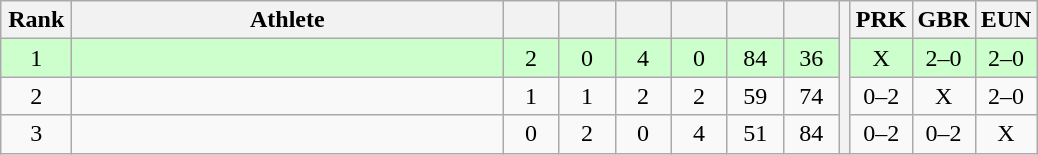<table class="wikitable" style="text-align:center">
<tr>
<th width=40>Rank</th>
<th width=280>Athlete</th>
<th width=30></th>
<th width=30></th>
<th width=30></th>
<th width=30></th>
<th width=30></th>
<th width=30></th>
<th rowspan=4></th>
<th width=30>PRK</th>
<th width=30>GBR</th>
<th width=30>EUN</th>
</tr>
<tr style="background-color:#ccffcc;">
<td>1</td>
<td align=left></td>
<td>2</td>
<td>0</td>
<td>4</td>
<td>0</td>
<td>84</td>
<td>36</td>
<td>X</td>
<td>2–0</td>
<td>2–0</td>
</tr>
<tr>
<td>2</td>
<td align=left></td>
<td>1</td>
<td>1</td>
<td>2</td>
<td>2</td>
<td>59</td>
<td>74</td>
<td>0–2</td>
<td>X</td>
<td>2–0</td>
</tr>
<tr>
<td>3</td>
<td align=left></td>
<td>0</td>
<td>2</td>
<td>0</td>
<td>4</td>
<td>51</td>
<td>84</td>
<td>0–2</td>
<td>0–2</td>
<td>X</td>
</tr>
</table>
